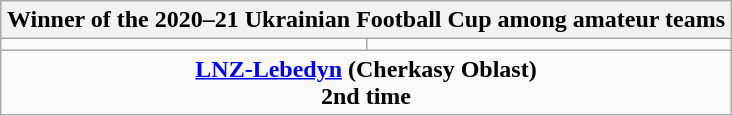<table class=wikitable style="text-align:center; margin:auto">
<tr>
<th colspan=2>Winner of the 2020–21 Ukrainian Football Cup among amateur teams</th>
</tr>
<tr>
<td></td>
<td></td>
</tr>
<tr>
<td colspan=2><strong><a href='#'>LNZ-Lebedyn</a> (Cherkasy Oblast)</strong><br><strong>2nd time</strong></td>
</tr>
</table>
